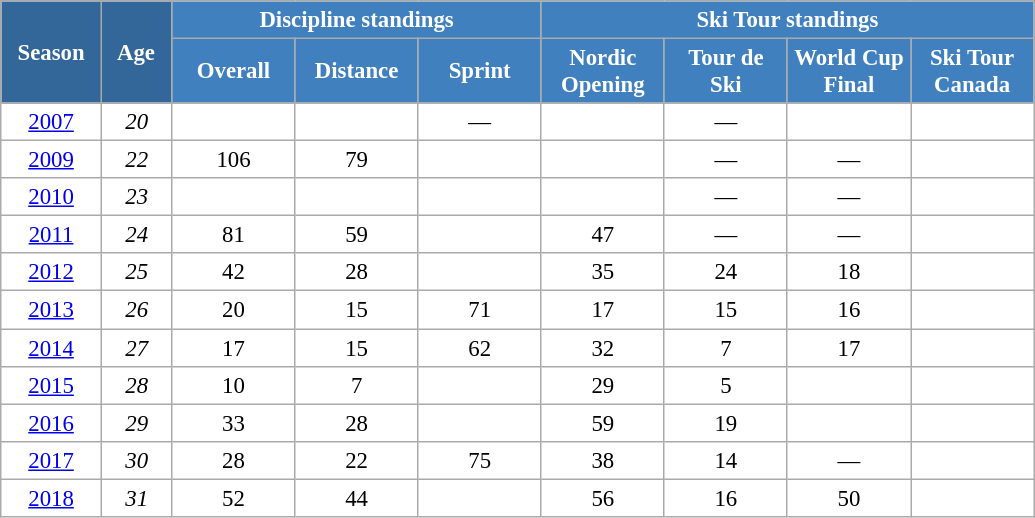<table class="wikitable" style="font-size:95%; text-align:center; border:grey solid 1px; border-collapse:collapse; background:#ffffff;">
<tr>
<th style="background-color:#369; color:white; width:60px;" rowspan="2"> Season </th>
<th style="background-color:#369; color:white; width:40px;" rowspan="2"> Age </th>
<th style="background-color:#4180be; color:white;" colspan="3">Discipline standings</th>
<th style="background-color:#4180be; color:white;" colspan="4">Ski Tour standings</th>
</tr>
<tr>
<th style="background-color:#4180be; color:white; width:75px;">Overall</th>
<th style="background-color:#4180be; color:white; width:75px;">Distance</th>
<th style="background-color:#4180be; color:white; width:75px;">Sprint</th>
<th style="background-color:#4180be; color:white; width:75px;">Nordic<br>Opening</th>
<th style="background-color:#4180be; color:white; width:75px;">Tour de<br>Ski</th>
<th style="background-color:#4180be; color:white; width:75px;">World Cup<br>Final</th>
<th style="background-color:#4180be; color:white; width:75px;">Ski Tour<br>Canada</th>
</tr>
<tr>
<td><a href='#'>2007</a></td>
<td><em>20</em></td>
<td></td>
<td></td>
<td>—</td>
<td></td>
<td>—</td>
<td></td>
<td></td>
</tr>
<tr>
<td><a href='#'>2009</a></td>
<td><em>22</em></td>
<td>106</td>
<td>79</td>
<td></td>
<td></td>
<td>—</td>
<td>—</td>
<td></td>
</tr>
<tr>
<td><a href='#'>2010</a></td>
<td><em>23</em></td>
<td></td>
<td></td>
<td></td>
<td></td>
<td>—</td>
<td>—</td>
<td></td>
</tr>
<tr>
<td><a href='#'>2011</a></td>
<td><em>24</em></td>
<td>81</td>
<td>59</td>
<td></td>
<td>47</td>
<td>—</td>
<td>—</td>
<td></td>
</tr>
<tr>
<td><a href='#'>2012</a></td>
<td><em>25</em></td>
<td>42</td>
<td>28</td>
<td></td>
<td>35</td>
<td>24</td>
<td>18</td>
<td></td>
</tr>
<tr>
<td><a href='#'>2013</a></td>
<td><em>26</em></td>
<td>20</td>
<td>15</td>
<td>71</td>
<td>17</td>
<td>15</td>
<td>16</td>
<td></td>
</tr>
<tr>
<td><a href='#'>2014</a></td>
<td><em>27</em></td>
<td>17</td>
<td>15</td>
<td>62</td>
<td>32</td>
<td>7</td>
<td>17</td>
<td></td>
</tr>
<tr>
<td><a href='#'>2015</a></td>
<td><em>28</em></td>
<td>10</td>
<td>7</td>
<td></td>
<td>29</td>
<td>5</td>
<td></td>
<td></td>
</tr>
<tr>
<td><a href='#'>2016</a></td>
<td><em>29</em></td>
<td>33</td>
<td>28</td>
<td></td>
<td>59</td>
<td>19</td>
<td></td>
<td></td>
</tr>
<tr>
<td><a href='#'>2017</a></td>
<td><em>30</em></td>
<td>28</td>
<td>22</td>
<td>75</td>
<td>38</td>
<td>14</td>
<td>—</td>
<td></td>
</tr>
<tr>
<td><a href='#'>2018</a></td>
<td><em>31</em></td>
<td>52</td>
<td>44</td>
<td></td>
<td>56</td>
<td>16</td>
<td>50</td>
<td></td>
</tr>
</table>
